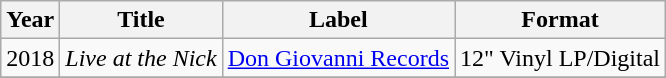<table class="wikitable">
<tr>
<th>Year</th>
<th>Title</th>
<th>Label</th>
<th>Format</th>
</tr>
<tr>
<td>2018</td>
<td><em>Live at the Nick</em></td>
<td><a href='#'>Don Giovanni Records</a></td>
<td>12" Vinyl LP/Digital</td>
</tr>
<tr>
</tr>
</table>
